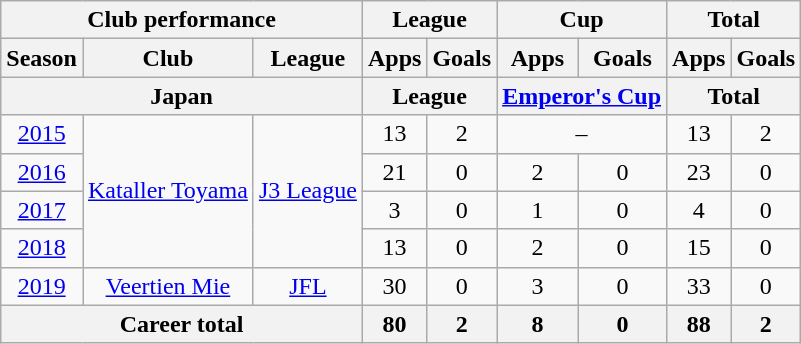<table class="wikitable" style="text-align:center">
<tr>
<th colspan=3>Club performance</th>
<th colspan=2>League</th>
<th colspan=2>Cup</th>
<th colspan=2>Total</th>
</tr>
<tr>
<th>Season</th>
<th>Club</th>
<th>League</th>
<th>Apps</th>
<th>Goals</th>
<th>Apps</th>
<th>Goals</th>
<th>Apps</th>
<th>Goals</th>
</tr>
<tr>
<th colspan=3>Japan</th>
<th colspan=2>League</th>
<th colspan=2><a href='#'>Emperor's Cup</a></th>
<th colspan=2>Total</th>
</tr>
<tr>
<td><a href='#'>2015</a></td>
<td rowspan="4"><a href='#'>Kataller Toyama</a></td>
<td rowspan="4"><a href='#'>J3 League</a></td>
<td>13</td>
<td>2</td>
<td colspan="2">–</td>
<td>13</td>
<td>2</td>
</tr>
<tr>
<td><a href='#'>2016</a></td>
<td>21</td>
<td>0</td>
<td>2</td>
<td>0</td>
<td>23</td>
<td>0</td>
</tr>
<tr>
<td><a href='#'>2017</a></td>
<td>3</td>
<td>0</td>
<td>1</td>
<td>0</td>
<td>4</td>
<td>0</td>
</tr>
<tr>
<td><a href='#'>2018</a></td>
<td>13</td>
<td>0</td>
<td>2</td>
<td>0</td>
<td>15</td>
<td>0</td>
</tr>
<tr>
<td><a href='#'>2019</a></td>
<td><a href='#'>Veertien Mie</a></td>
<td><a href='#'>JFL</a></td>
<td>30</td>
<td>0</td>
<td>3</td>
<td>0</td>
<td>33</td>
<td>0</td>
</tr>
<tr>
<th colspan=3>Career total</th>
<th>80</th>
<th>2</th>
<th>8</th>
<th>0</th>
<th>88</th>
<th>2</th>
</tr>
</table>
